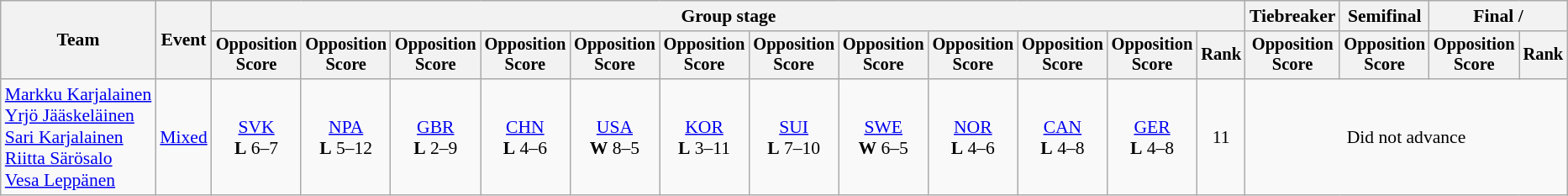<table class="wikitable" style="font-size:90%">
<tr>
<th rowspan=2>Team</th>
<th rowspan=2>Event</th>
<th colspan=12>Group stage</th>
<th>Tiebreaker</th>
<th>Semifinal</th>
<th colspan=2>Final / </th>
</tr>
<tr style="font-size:95%">
<th>Opposition<br>Score</th>
<th>Opposition<br>Score</th>
<th>Opposition<br>Score</th>
<th>Opposition<br>Score</th>
<th>Opposition<br>Score</th>
<th>Opposition<br>Score</th>
<th>Opposition<br>Score</th>
<th>Opposition<br>Score</th>
<th>Opposition<br>Score</th>
<th>Opposition<br>Score</th>
<th>Opposition<br>Score</th>
<th>Rank</th>
<th>Opposition<br>Score</th>
<th>Opposition<br>Score</th>
<th>Opposition<br>Score</th>
<th>Rank</th>
</tr>
<tr align=center>
<td align=left><a href='#'>Markku Karjalainen</a><br><a href='#'>Yrjö Jääskeläinen</a><br><a href='#'>Sari Karjalainen</a><br><a href='#'>Riitta Särösalo</a><br><a href='#'>Vesa Leppänen</a></td>
<td align=left><a href='#'>Mixed</a></td>
<td> <a href='#'>SVK</a><br><strong>L</strong> 6–7</td>
<td> <a href='#'>NPA</a><br><strong>L</strong> 5–12</td>
<td> <a href='#'>GBR</a><br><strong>L</strong> 2–9</td>
<td> <a href='#'>CHN</a><br><strong>L</strong> 4–6</td>
<td> <a href='#'>USA</a><br><strong>W</strong> 8–5</td>
<td> <a href='#'>KOR</a><br><strong>L</strong> 3–11</td>
<td> <a href='#'>SUI</a><br><strong>L</strong> 7–10</td>
<td> <a href='#'>SWE</a><br><strong>W</strong> 6–5</td>
<td> <a href='#'>NOR</a><br><strong>L</strong> 4–6</td>
<td> <a href='#'>CAN</a><br><strong>L</strong> 4–8</td>
<td> <a href='#'>GER</a><br><strong>L</strong> 4–8</td>
<td>11</td>
<td colspan=4>Did not advance</td>
</tr>
</table>
